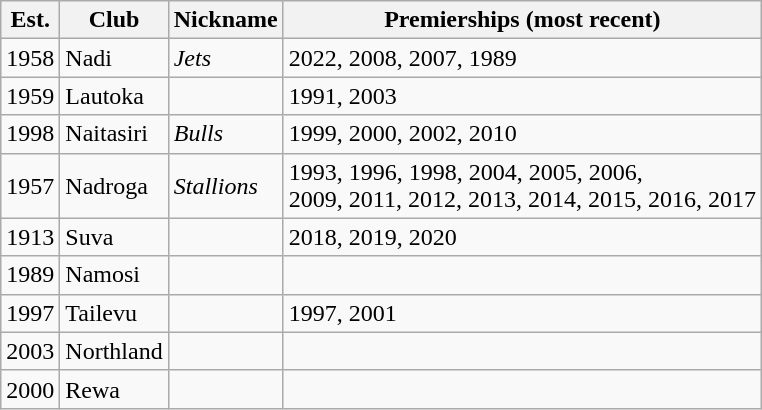<table class="wikitable sortable">
<tr>
<th>Est.</th>
<th>Club</th>
<th>Nickname</th>
<th>Premierships (most recent)</th>
</tr>
<tr>
<td>1958</td>
<td>Nadi</td>
<td><em>Jets</em></td>
<td>2022, 2008, 2007, 1989</td>
</tr>
<tr>
<td>1959</td>
<td>Lautoka</td>
<td></td>
<td>1991, 2003</td>
</tr>
<tr>
<td>1998</td>
<td>Naitasiri</td>
<td><em>Bulls</em></td>
<td>1999, 2000, 2002, 2010</td>
</tr>
<tr>
<td>1957</td>
<td>Nadroga</td>
<td><em>Stallions</em></td>
<td>1993, 1996, 1998, 2004, 2005, 2006,<br>2009, 2011, 2012, 2013, 2014, 2015,
2016, 2017</td>
</tr>
<tr>
<td>1913</td>
<td>Suva</td>
<td></td>
<td>2018, 2019, 2020</td>
</tr>
<tr>
<td>1989</td>
<td>Namosi</td>
<td></td>
<td></td>
</tr>
<tr>
<td>1997</td>
<td>Tailevu</td>
<td></td>
<td>1997, 2001</td>
</tr>
<tr>
<td>2003</td>
<td>Northland</td>
<td></td>
<td></td>
</tr>
<tr>
<td>2000</td>
<td>Rewa</td>
<td></td>
</tr>
</table>
